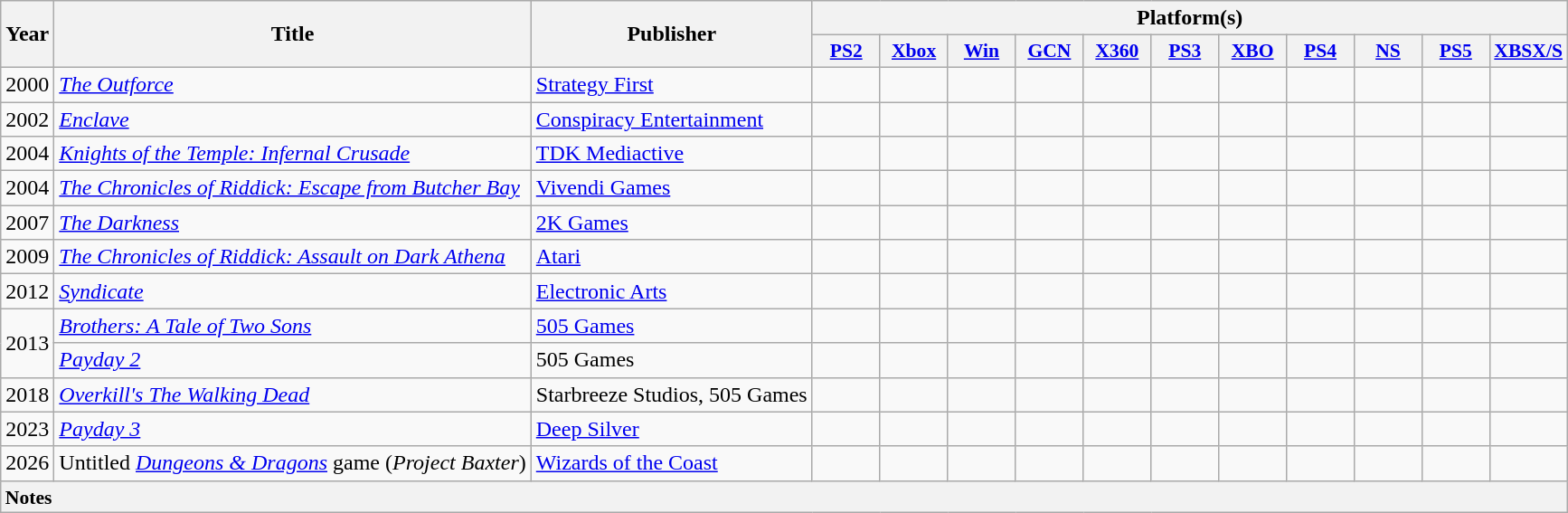<table class="wikitable sortable">
<tr>
<th rowspan="2">Year</th>
<th rowspan="2">Title</th>
<th rowspan="2">Publisher</th>
<th colspan="11">Platform(s)</th>
</tr>
<tr>
<th style="width:3em; font-size:90%" class="unsortable"><a href='#'>PS2</a></th>
<th style="width:3em; font-size:90%" class="unsortable"><a href='#'>Xbox</a></th>
<th style="width:3em; font-size:90%" class="unsortable"><a href='#'>Win</a></th>
<th style="width:3em; font-size:90%" class="unsortable"><a href='#'>GCN</a></th>
<th style="width:3em; font-size:90%" class="unsortable"><a href='#'>X360</a></th>
<th style="width:3em; font-size:90%" class="unsortable"><a href='#'>PS3</a></th>
<th style="width:3em; font-size:90%" class="unsortable"><a href='#'>XBO</a></th>
<th style="width:3em; font-size:90%" class="unsortable"><a href='#'>PS4</a></th>
<th style="width:3em; font-size:90%" class="unsortable"><a href='#'>NS</a></th>
<th style="width:3em; font-size:90%" class="unsortable"><a href='#'>PS5</a></th>
<th style="width:3em; font-size:90%" class="unsortable"><a href='#'>XBSX/S</a></th>
</tr>
<tr>
<td>2000</td>
<td><em><a href='#'>The Outforce</a></em></td>
<td><a href='#'>Strategy First</a></td>
<td></td>
<td></td>
<td></td>
<td></td>
<td></td>
<td></td>
<td></td>
<td></td>
<td></td>
<td></td>
<td></td>
</tr>
<tr>
<td>2002</td>
<td><em><a href='#'>Enclave</a></em></td>
<td><a href='#'>Conspiracy Entertainment</a></td>
<td></td>
<td></td>
<td></td>
<td></td>
<td></td>
<td></td>
<td></td>
<td></td>
<td></td>
<td></td>
<td></td>
</tr>
<tr>
<td>2004</td>
<td><em><a href='#'>Knights of the Temple: Infernal Crusade</a></em></td>
<td><a href='#'>TDK Mediactive</a></td>
<td></td>
<td></td>
<td></td>
<td></td>
<td></td>
<td></td>
<td></td>
<td></td>
<td></td>
<td></td>
<td></td>
</tr>
<tr>
<td>2004</td>
<td><em><a href='#'>The Chronicles of Riddick: Escape from Butcher Bay</a></em></td>
<td><a href='#'>Vivendi Games</a></td>
<td></td>
<td></td>
<td></td>
<td></td>
<td></td>
<td></td>
<td></td>
<td></td>
<td></td>
<td></td>
<td></td>
</tr>
<tr>
<td>2007</td>
<td><em><a href='#'>The Darkness</a></em></td>
<td><a href='#'>2K Games</a></td>
<td></td>
<td></td>
<td></td>
<td></td>
<td></td>
<td></td>
<td></td>
<td></td>
<td></td>
<td></td>
<td></td>
</tr>
<tr>
<td>2009</td>
<td><em><a href='#'>The Chronicles of Riddick: Assault on Dark Athena</a></em></td>
<td><a href='#'>Atari</a></td>
<td></td>
<td></td>
<td></td>
<td></td>
<td></td>
<td></td>
<td></td>
<td></td>
<td></td>
<td></td>
<td></td>
</tr>
<tr>
<td>2012</td>
<td><em><a href='#'>Syndicate</a></em></td>
<td><a href='#'>Electronic Arts</a></td>
<td></td>
<td></td>
<td></td>
<td></td>
<td></td>
<td></td>
<td></td>
<td></td>
<td></td>
<td></td>
<td></td>
</tr>
<tr>
<td rowspan="2">2013</td>
<td><em><a href='#'>Brothers: A Tale of Two Sons</a></em></td>
<td><a href='#'>505 Games</a></td>
<td></td>
<td></td>
<td></td>
<td></td>
<td></td>
<td></td>
<td></td>
<td></td>
<td></td>
<td></td>
<td></td>
</tr>
<tr>
<td><em><a href='#'>Payday 2</a></em></td>
<td>505 Games</td>
<td></td>
<td></td>
<td></td>
<td></td>
<td></td>
<td></td>
<td></td>
<td></td>
<td></td>
<td></td>
<td></td>
</tr>
<tr>
<td>2018</td>
<td><em><a href='#'>Overkill's The Walking Dead</a></em></td>
<td>Starbreeze Studios, 505 Games</td>
<td></td>
<td></td>
<td></td>
<td></td>
<td></td>
<td></td>
<td></td>
<td></td>
<td></td>
<td></td>
<td></td>
</tr>
<tr>
<td>2023</td>
<td><em><a href='#'>Payday 3</a></em></td>
<td><a href='#'>Deep Silver</a></td>
<td></td>
<td></td>
<td></td>
<td></td>
<td></td>
<td></td>
<td></td>
<td></td>
<td></td>
<td></td>
<td></td>
</tr>
<tr>
<td>2026</td>
<td>Untitled <em><a href='#'>Dungeons & Dragons</a></em> game (<em>Project Baxter</em>)</td>
<td><a href='#'>Wizards of the Coast</a></td>
<td></td>
<td></td>
<td></td>
<td></td>
<td></td>
<td></td>
<td></td>
<td></td>
<td></td>
<td></td>
<td></td>
</tr>
<tr>
<td colspan="14" style="font-size:90%; background: #F2F2F2"><strong>Notes</strong> </td>
</tr>
</table>
